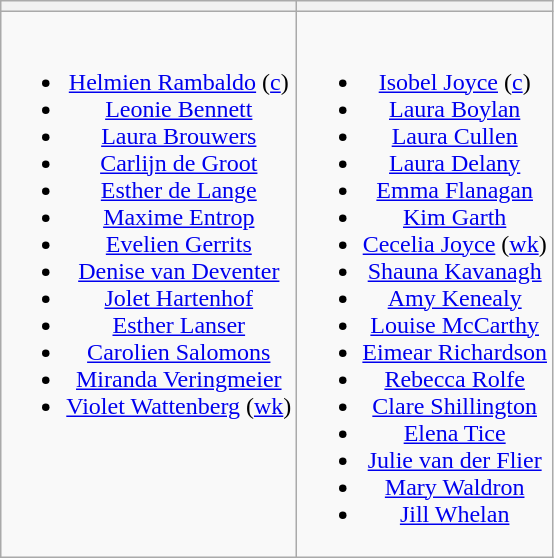<table class="wikitable" style="text-align:center">
<tr>
<th></th>
<th></th>
</tr>
<tr style="vertical-align:top">
<td><br><ul><li><a href='#'>Helmien Rambaldo</a> (<a href='#'>c</a>)</li><li><a href='#'>Leonie Bennett</a></li><li><a href='#'>Laura Brouwers</a></li><li><a href='#'>Carlijn de Groot</a></li><li><a href='#'>Esther de Lange</a></li><li><a href='#'>Maxime Entrop</a></li><li><a href='#'>Evelien Gerrits</a></li><li><a href='#'>Denise van Deventer</a></li><li><a href='#'>Jolet Hartenhof</a></li><li><a href='#'>Esther Lanser</a></li><li><a href='#'>Carolien Salomons</a></li><li><a href='#'>Miranda Veringmeier</a></li><li><a href='#'>Violet Wattenberg</a> (<a href='#'>wk</a>)</li></ul></td>
<td><br><ul><li><a href='#'>Isobel Joyce</a> (<a href='#'>c</a>)</li><li><a href='#'>Laura Boylan</a></li><li><a href='#'>Laura Cullen</a></li><li><a href='#'>Laura Delany</a></li><li><a href='#'>Emma Flanagan</a></li><li><a href='#'>Kim Garth</a></li><li><a href='#'>Cecelia Joyce</a> (<a href='#'>wk</a>)</li><li><a href='#'>Shauna Kavanagh</a></li><li><a href='#'>Amy Kenealy</a></li><li><a href='#'>Louise McCarthy</a></li><li><a href='#'>Eimear Richardson</a></li><li><a href='#'>Rebecca Rolfe</a></li><li><a href='#'>Clare Shillington</a></li><li><a href='#'>Elena Tice</a></li><li><a href='#'>Julie van der Flier</a></li><li><a href='#'>Mary Waldron</a></li><li><a href='#'>Jill Whelan</a></li></ul></td>
</tr>
</table>
